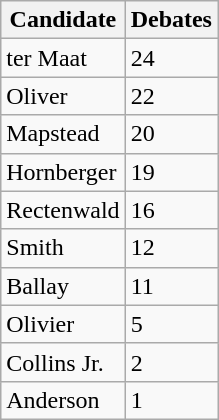<table class="wikitable sortable">
<tr>
<th>Candidate</th>
<th>Debates</th>
</tr>
<tr>
<td>ter Maat</td>
<td>24</td>
</tr>
<tr>
<td>Oliver</td>
<td>22</td>
</tr>
<tr>
<td>Mapstead</td>
<td>20</td>
</tr>
<tr>
<td>Hornberger</td>
<td>19</td>
</tr>
<tr>
<td>Rectenwald</td>
<td>16</td>
</tr>
<tr>
<td>Smith</td>
<td>12</td>
</tr>
<tr>
<td>Ballay</td>
<td>11</td>
</tr>
<tr>
<td>Olivier</td>
<td>5</td>
</tr>
<tr>
<td>Collins Jr.</td>
<td>2</td>
</tr>
<tr>
<td>Anderson</td>
<td>1</td>
</tr>
</table>
